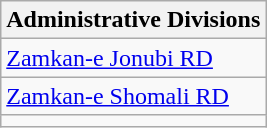<table class="wikitable">
<tr>
<th>Administrative Divisions</th>
</tr>
<tr>
<td><a href='#'>Zamkan-e Jonubi RD</a></td>
</tr>
<tr>
<td><a href='#'>Zamkan-e Shomali RD</a></td>
</tr>
<tr>
<td colspan=1></td>
</tr>
</table>
